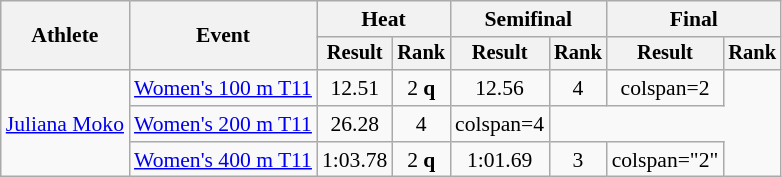<table class="wikitable" style="font-size:90%">
<tr>
<th rowspan="2">Athlete</th>
<th rowspan="2">Event</th>
<th colspan="2">Heat</th>
<th colspan="2">Semifinal</th>
<th colspan="2">Final</th>
</tr>
<tr style="font-size:95%">
<th>Result</th>
<th>Rank</th>
<th>Result</th>
<th>Rank</th>
<th>Result</th>
<th>Rank</th>
</tr>
<tr align=center>
<td align=left rowspan=3><a href='#'>Juliana Moko</a></td>
<td align=left><a href='#'> Women's 100 m T11</a></td>
<td>12.51</td>
<td>2 <strong>q</strong></td>
<td>12.56</td>
<td>4</td>
<td>colspan=2 </td>
</tr>
<tr align=center>
<td align=left><a href='#'>Women's 200 m T11</a></td>
<td>26.28</td>
<td>4</td>
<td>colspan=4 </td>
</tr>
<tr align=center>
<td align=left><a href='#'>Women's 400 m T11</a></td>
<td>1:03.78</td>
<td>2 <strong>q</strong></td>
<td>1:01.69</td>
<td>3</td>
<td>colspan="2" </td>
</tr>
</table>
